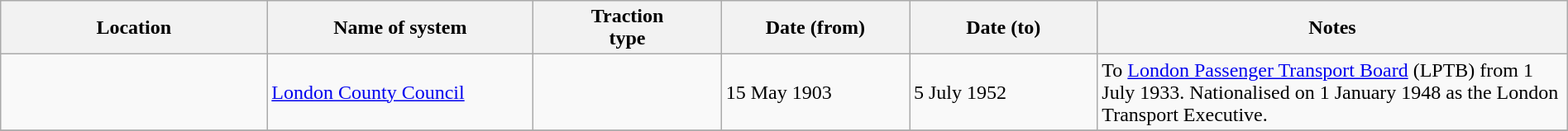<table class="wikitable" width=100%>
<tr>
<th width=17%>Location</th>
<th width=17%>Name of system</th>
<th width=12%>Traction<br>type</th>
<th width=12%>Date (from)</th>
<th width=12%>Date (to)</th>
<th width=30%>Notes</th>
</tr>
<tr>
<td> </td>
<td><a href='#'>London County Council</a></td>
<td> </td>
<td>15 May 1903</td>
<td>5 July 1952</td>
<td>To <a href='#'>London Passenger Transport Board</a> (LPTB) from 1 July 1933.   Nationalised on 1 January 1948 as the London Transport Executive.</td>
</tr>
<tr>
</tr>
</table>
